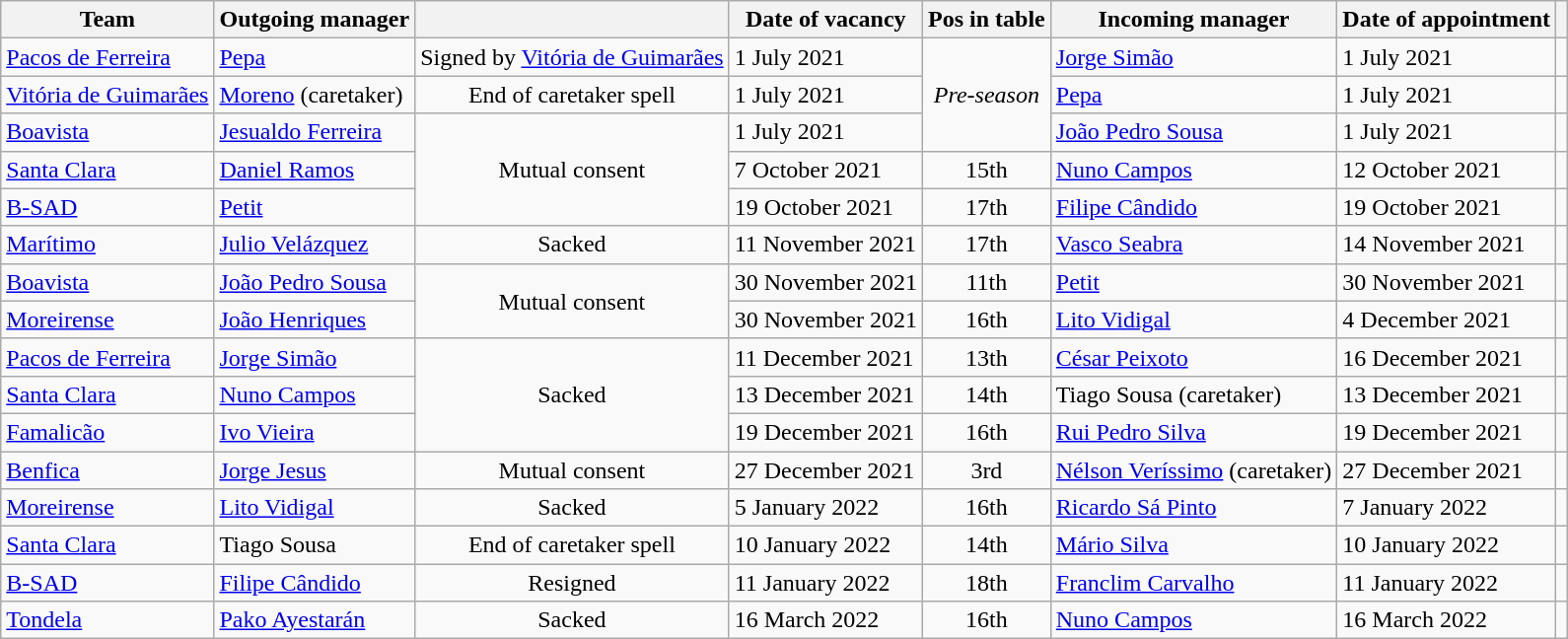<table class="wikitable sortable" style="text-align:left">
<tr>
<th>Team</th>
<th>Outgoing manager</th>
<th></th>
<th>Date of vacancy</th>
<th>Pos in table</th>
<th>Incoming manager</th>
<th>Date of appointment</th>
<th></th>
</tr>
<tr>
<td><a href='#'>Pacos de Ferreira</a></td>
<td> <a href='#'>Pepa</a></td>
<td align=center>Signed by <a href='#'>Vitória de Guimarães</a></td>
<td>1 July 2021</td>
<td rowspan=3 align=center><em>Pre-season</em></td>
<td> <a href='#'>Jorge Simão</a></td>
<td>1 July 2021</td>
<td></td>
</tr>
<tr>
<td><a href='#'>Vitória de Guimarães</a></td>
<td> <a href='#'>Moreno</a> (caretaker)</td>
<td align=center>End of caretaker spell</td>
<td>1 July 2021</td>
<td> <a href='#'>Pepa</a></td>
<td>1 July 2021</td>
<td></td>
</tr>
<tr>
<td><a href='#'>Boavista</a></td>
<td> <a href='#'>Jesualdo Ferreira</a></td>
<td rowspan=3 align=center>Mutual consent</td>
<td>1 July 2021</td>
<td> <a href='#'>João Pedro Sousa</a></td>
<td>1 July 2021</td>
<td></td>
</tr>
<tr>
<td><a href='#'>Santa Clara</a></td>
<td> <a href='#'>Daniel Ramos</a></td>
<td>7 October 2021</td>
<td align=center>15th</td>
<td> <a href='#'>Nuno Campos</a></td>
<td>12 October 2021</td>
<td></td>
</tr>
<tr>
<td><a href='#'>B-SAD</a></td>
<td> <a href='#'>Petit</a></td>
<td>19 October 2021</td>
<td align=center>17th</td>
<td> <a href='#'>Filipe Cândido</a></td>
<td>19 October 2021</td>
<td></td>
</tr>
<tr>
<td><a href='#'>Marítimo</a></td>
<td> <a href='#'>Julio Velázquez</a></td>
<td align=center>Sacked</td>
<td>11 November 2021</td>
<td align=center>17th</td>
<td> <a href='#'>Vasco Seabra</a></td>
<td>14 November 2021</td>
<td></td>
</tr>
<tr>
<td><a href='#'>Boavista</a></td>
<td> <a href='#'>João Pedro Sousa</a></td>
<td rowspan=2 align=center>Mutual consent</td>
<td>30 November 2021</td>
<td align=center>11th</td>
<td> <a href='#'>Petit</a></td>
<td>30 November 2021</td>
<td></td>
</tr>
<tr>
<td><a href='#'>Moreirense</a></td>
<td> <a href='#'>João Henriques</a></td>
<td>30 November 2021</td>
<td align=center>16th</td>
<td> <a href='#'>Lito Vidigal</a></td>
<td>4 December 2021</td>
<td></td>
</tr>
<tr>
<td><a href='#'>Pacos de Ferreira</a></td>
<td> <a href='#'>Jorge Simão</a></td>
<td rowspan=3 align=center>Sacked</td>
<td>11 December 2021</td>
<td align=center>13th</td>
<td> <a href='#'>César Peixoto</a></td>
<td>16 December 2021</td>
<td></td>
</tr>
<tr>
<td><a href='#'>Santa Clara</a></td>
<td> <a href='#'>Nuno Campos</a></td>
<td>13 December 2021</td>
<td align=center>14th</td>
<td> Tiago Sousa (caretaker)</td>
<td>13 December 2021</td>
<td></td>
</tr>
<tr>
<td><a href='#'>Famalicão</a></td>
<td> <a href='#'>Ivo Vieira</a></td>
<td>19 December 2021</td>
<td align=center>16th</td>
<td> <a href='#'>Rui Pedro Silva</a></td>
<td>19 December 2021</td>
<td></td>
</tr>
<tr>
<td><a href='#'>Benfica</a></td>
<td> <a href='#'>Jorge Jesus</a></td>
<td align=center>Mutual consent</td>
<td>27 December 2021</td>
<td align=center>3rd</td>
<td> <a href='#'>Nélson Veríssimo</a> (caretaker)</td>
<td>27 December 2021</td>
<td></td>
</tr>
<tr>
<td><a href='#'>Moreirense</a></td>
<td> <a href='#'>Lito Vidigal</a></td>
<td align=center>Sacked</td>
<td>5 January 2022</td>
<td align=center>16th</td>
<td> <a href='#'>Ricardo Sá Pinto</a></td>
<td>7 January 2022</td>
<td></td>
</tr>
<tr>
<td><a href='#'>Santa Clara</a></td>
<td> Tiago Sousa</td>
<td align=center>End of caretaker spell</td>
<td>10 January 2022</td>
<td align=center>14th</td>
<td> <a href='#'>Mário Silva</a></td>
<td>10 January 2022</td>
<td></td>
</tr>
<tr>
<td><a href='#'>B-SAD</a></td>
<td> <a href='#'>Filipe Cândido</a></td>
<td align=center>Resigned</td>
<td>11 January 2022</td>
<td align=center>18th</td>
<td> <a href='#'>Franclim Carvalho</a></td>
<td>11 January 2022</td>
<td></td>
</tr>
<tr>
<td><a href='#'>Tondela</a></td>
<td> <a href='#'>Pako Ayestarán</a></td>
<td align=center>Sacked</td>
<td>16 March 2022</td>
<td align=center>16th</td>
<td> <a href='#'>Nuno Campos</a></td>
<td>16 March 2022</td>
<td></td>
</tr>
</table>
